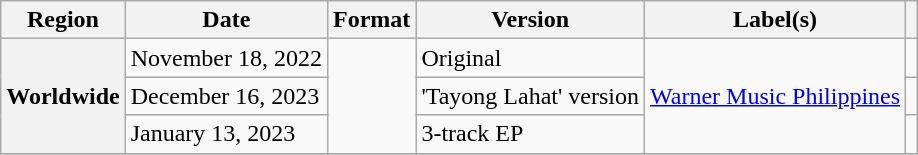<table class="wikitable plainrowheaders">
<tr>
<th scope="col">Region</th>
<th scope="col">Date</th>
<th scope="col">Format</th>
<th scope="col">Version</th>
<th scope="col">Label(s)</th>
<th scope="col"></th>
</tr>
<tr>
<th rowspan="3" scope="row">Worldwide</th>
<td>November 18, 2022</td>
<td rowspan="3"></td>
<td>Original</td>
<td rowspan="3"><a href='#'>Warner Music Philippines</a></td>
<td style="text-align:center;"></td>
</tr>
<tr>
<td>December 16, 2023</td>
<td>'Tayong Lahat' version</td>
<td style="text-align:center;"></td>
</tr>
<tr>
<td>January 13, 2023</td>
<td>3-track EP</td>
<td style="text-align:center;"></td>
</tr>
<tr>
</tr>
</table>
